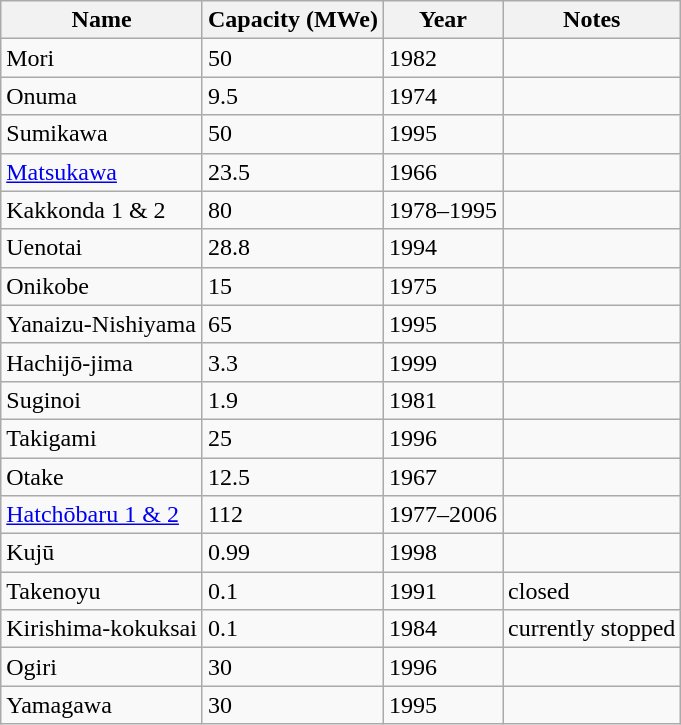<table class="wikitable sortable plainrowheaders">
<tr>
<th>Name</th>
<th>Capacity (MWe)</th>
<th>Year</th>
<th>Notes</th>
</tr>
<tr>
<td>Mori</td>
<td>50</td>
<td>1982</td>
<td></td>
</tr>
<tr>
<td>Onuma</td>
<td>9.5</td>
<td>1974</td>
<td></td>
</tr>
<tr>
<td>Sumikawa</td>
<td>50</td>
<td>1995</td>
<td></td>
</tr>
<tr>
<td><a href='#'>Matsukawa</a></td>
<td>23.5</td>
<td>1966</td>
<td></td>
</tr>
<tr>
<td>Kakkonda 1 & 2</td>
<td>80</td>
<td>1978–1995</td>
<td></td>
</tr>
<tr>
<td>Uenotai</td>
<td>28.8</td>
<td>1994</td>
<td></td>
</tr>
<tr>
<td>Onikobe</td>
<td>15</td>
<td>1975</td>
<td></td>
</tr>
<tr>
<td>Yanaizu-Nishiyama</td>
<td>65</td>
<td>1995</td>
<td></td>
</tr>
<tr>
<td>Hachijō-jima</td>
<td>3.3</td>
<td>1999</td>
<td></td>
</tr>
<tr>
<td>Suginoi</td>
<td>1.9</td>
<td>1981</td>
<td></td>
</tr>
<tr>
<td>Takigami</td>
<td>25</td>
<td>1996</td>
<td></td>
</tr>
<tr>
<td>Otake</td>
<td>12.5</td>
<td>1967</td>
<td></td>
</tr>
<tr>
<td><a href='#'>Hatchōbaru 1 & 2</a></td>
<td>112</td>
<td>1977–2006</td>
<td></td>
</tr>
<tr>
<td>Kujū</td>
<td>0.99</td>
<td>1998</td>
<td></td>
</tr>
<tr>
<td>Takenoyu</td>
<td>0.1</td>
<td>1991</td>
<td>closed</td>
</tr>
<tr>
<td>Kirishima-kokuksai</td>
<td>0.1</td>
<td>1984</td>
<td>currently stopped</td>
</tr>
<tr>
<td>Ogiri</td>
<td>30</td>
<td>1996</td>
<td></td>
</tr>
<tr>
<td>Yamagawa</td>
<td>30</td>
<td>1995</td>
<td></td>
</tr>
</table>
